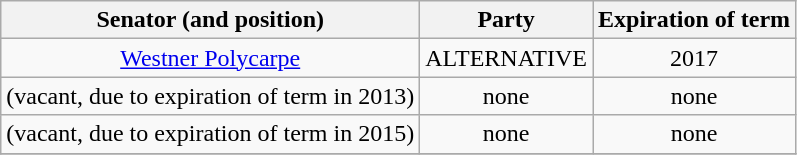<table class="wikitable" style="text-align:center;">
<tr>
<th>Senator (and position)</th>
<th>Party</th>
<th>Expiration of term</th>
</tr>
<tr>
<td><a href='#'>Westner Polycarpe</a></td>
<td>ALTERNATIVE</td>
<td>2017</td>
</tr>
<tr>
<td>(vacant, due to expiration of term in 2013)</td>
<td>none</td>
<td>none</td>
</tr>
<tr>
<td>(vacant, due to expiration of term in 2015)</td>
<td>none</td>
<td>none</td>
</tr>
<tr>
</tr>
</table>
